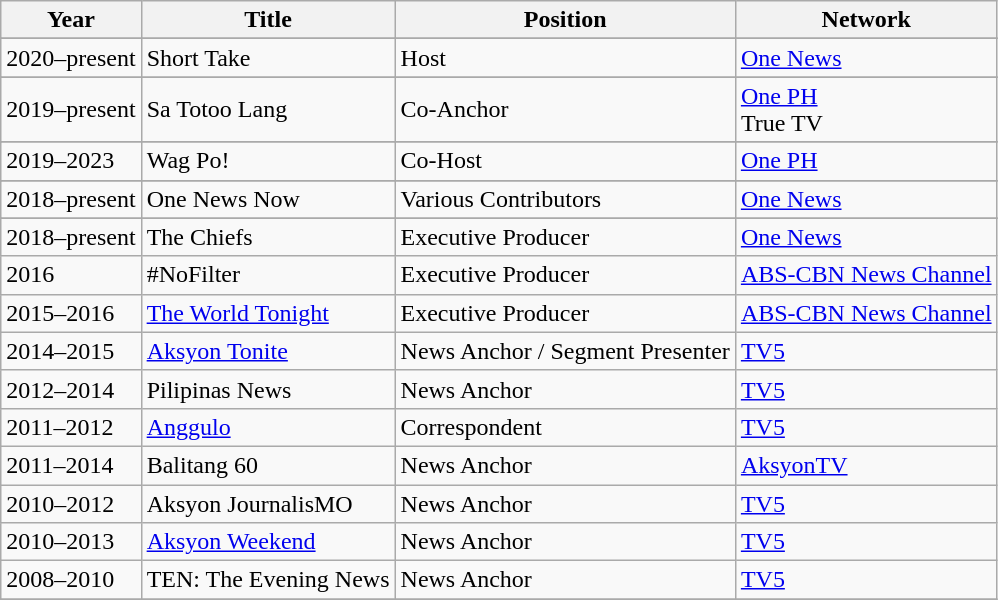<table class="wikitable">
<tr>
<th>Year</th>
<th>Title</th>
<th>Position</th>
<th>Network</th>
</tr>
<tr>
</tr>
<tr>
<td>2020–present</td>
<td>Short Take</td>
<td>Host</td>
<td><a href='#'>One News</a></td>
</tr>
<tr>
</tr>
<tr>
<td>2019–present</td>
<td>Sa Totoo Lang</td>
<td>Co-Anchor</td>
<td><a href='#'>One PH</a><br>True TV</td>
</tr>
<tr>
</tr>
<tr>
<td>2019–2023</td>
<td>Wag Po!</td>
<td>Co-Host</td>
<td><a href='#'>One PH</a></td>
</tr>
<tr>
</tr>
<tr>
<td>2018–present</td>
<td>One News Now</td>
<td>Various Contributors</td>
<td><a href='#'>One News</a></td>
</tr>
<tr>
</tr>
<tr>
<td>2018–present</td>
<td>The Chiefs</td>
<td>Executive Producer</td>
<td><a href='#'>One News</a></td>
</tr>
<tr>
<td>2016</td>
<td>#NoFilter</td>
<td>Executive Producer</td>
<td><a href='#'>ABS-CBN News Channel</a></td>
</tr>
<tr>
<td>2015–2016</td>
<td><a href='#'>The World Tonight</a></td>
<td>Executive Producer</td>
<td><a href='#'>ABS-CBN News Channel</a></td>
</tr>
<tr>
<td>2014–2015</td>
<td><a href='#'>Aksyon Tonite</a></td>
<td>News Anchor / Segment Presenter</td>
<td><a href='#'>TV5</a></td>
</tr>
<tr>
<td>2012–2014</td>
<td>Pilipinas News</td>
<td>News Anchor</td>
<td><a href='#'>TV5</a></td>
</tr>
<tr>
<td>2011–2012</td>
<td><a href='#'>Anggulo</a></td>
<td>Correspondent</td>
<td><a href='#'>TV5</a></td>
</tr>
<tr>
<td>2011–2014</td>
<td>Balitang 60</td>
<td>News Anchor</td>
<td><a href='#'>AksyonTV</a></td>
</tr>
<tr>
<td>2010–2012</td>
<td>Aksyon JournalisMO</td>
<td>News Anchor</td>
<td><a href='#'>TV5</a></td>
</tr>
<tr>
<td>2010–2013</td>
<td><a href='#'>Aksyon Weekend</a></td>
<td>News Anchor</td>
<td><a href='#'>TV5</a></td>
</tr>
<tr>
<td>2008–2010</td>
<td>TEN: The Evening News</td>
<td>News Anchor</td>
<td><a href='#'>TV5</a></td>
</tr>
<tr>
</tr>
</table>
